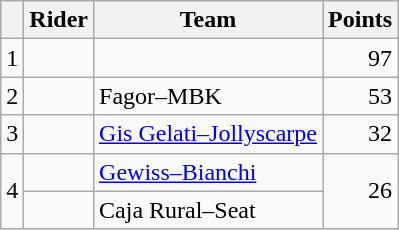<table class="wikitable">
<tr>
<th></th>
<th>Rider</th>
<th>Team</th>
<th>Points</th>
</tr>
<tr>
<td>1</td>
<td> </td>
<td></td>
<td align=right>97</td>
</tr>
<tr>
<td>2</td>
<td></td>
<td>Fagor–MBK</td>
<td align=right>53</td>
</tr>
<tr>
<td>3</td>
<td> </td>
<td><a href='#'>Gis Gelati–Jollyscarpe</a></td>
<td align=right>32</td>
</tr>
<tr>
<td rowspan="2">4</td>
<td></td>
<td><a href='#'>Gewiss–Bianchi</a></td>
<td style="text-align:right;" rowspan="2">26</td>
</tr>
<tr>
<td></td>
<td>Caja Rural–Seat</td>
</tr>
</table>
